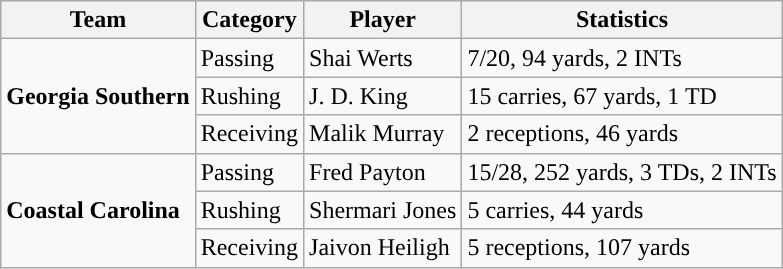<table class="wikitable" style="float: left;">
<tr>
<th>Team</th>
<th>Category</th>
<th>Player</th>
<th>Statistics</th>
</tr>
<tr>
<td rowspan=3><strong>Georgia Southern</strong></td>
<td>Passing</td>
<td>Shai Werts</td>
<td>7/20, 94 yards, 2 INTs</td>
</tr>
<tr>
<td>Rushing</td>
<td>J. D. King</td>
<td>15 carries, 67 yards, 1 TD</td>
</tr>
<tr>
<td>Receiving</td>
<td>Malik Murray</td>
<td>2 receptions, 46 yards</td>
</tr>
<tr>
<td rowspan=3><strong>Coastal Carolina</strong></td>
<td>Passing</td>
<td>Fred Payton</td>
<td>15/28, 252 yards, 3 TDs, 2 INTs</td>
</tr>
<tr>
<td>Rushing</td>
<td>Shermari Jones</td>
<td>5 carries, 44 yards</td>
</tr>
<tr>
<td>Receiving</td>
<td>Jaivon Heiligh</td>
<td>5 receptions, 107 yards</td>
</tr>
</table>
